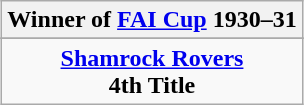<table class="wikitable" style="text-align: center; margin: 0 auto;">
<tr>
<th>Winner of <a href='#'>FAI Cup</a> 1930–31</th>
</tr>
<tr>
</tr>
<tr>
<td><strong><a href='#'>Shamrock Rovers</a></strong><br><strong>4th Title</strong></td>
</tr>
</table>
